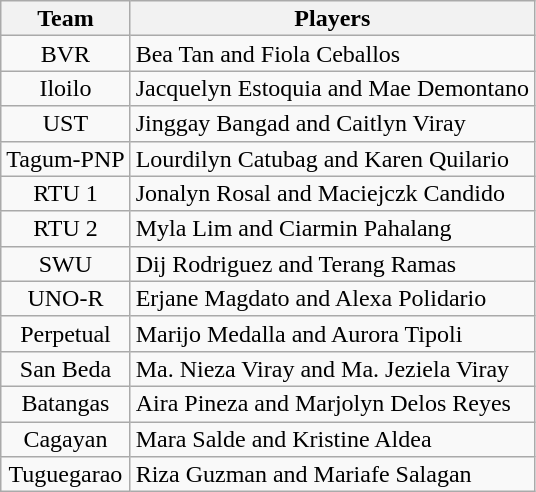<table class="wikitable" style="text-align:left; line-height:16px; width:auto;">
<tr>
<th>Team</th>
<th>Players</th>
</tr>
<tr>
<td style="text-align:center;">BVR</td>
<td>Bea Tan and Fiola Ceballos</td>
</tr>
<tr>
<td style="text-align:center;">Iloilo</td>
<td>Jacquelyn Estoquia and Mae Demontano</td>
</tr>
<tr>
<td style="text-align:center;">UST</td>
<td>Jinggay Bangad and Caitlyn Viray</td>
</tr>
<tr>
<td style="text-align:center;">Tagum-PNP</td>
<td>Lourdilyn Catubag and Karen Quilario</td>
</tr>
<tr>
<td style="text-align:center;">RTU 1</td>
<td>Jonalyn Rosal and Maciejczk Candido</td>
</tr>
<tr>
<td style="text-align:center;">RTU 2</td>
<td>Myla Lim and Ciarmin Pahalang</td>
</tr>
<tr>
<td style="text-align:center;">SWU</td>
<td>Dij Rodriguez and Terang Ramas</td>
</tr>
<tr>
<td style="text-align:center;">UNO-R</td>
<td>Erjane Magdato and Alexa Polidario</td>
</tr>
<tr>
<td style="text-align:center;">Perpetual</td>
<td>Marijo Medalla and Aurora Tipoli</td>
</tr>
<tr>
<td style="text-align:center;">San Beda</td>
<td>Ma. Nieza Viray and Ma. Jeziela Viray</td>
</tr>
<tr>
<td style="text-align:center;">Batangas</td>
<td>Aira Pineza and Marjolyn Delos Reyes</td>
</tr>
<tr>
<td style="text-align:center;">Cagayan</td>
<td>Mara Salde and Kristine Aldea</td>
</tr>
<tr>
<td style="text-align:center;">Tuguegarao</td>
<td>Riza Guzman and Mariafe Salagan</td>
</tr>
</table>
